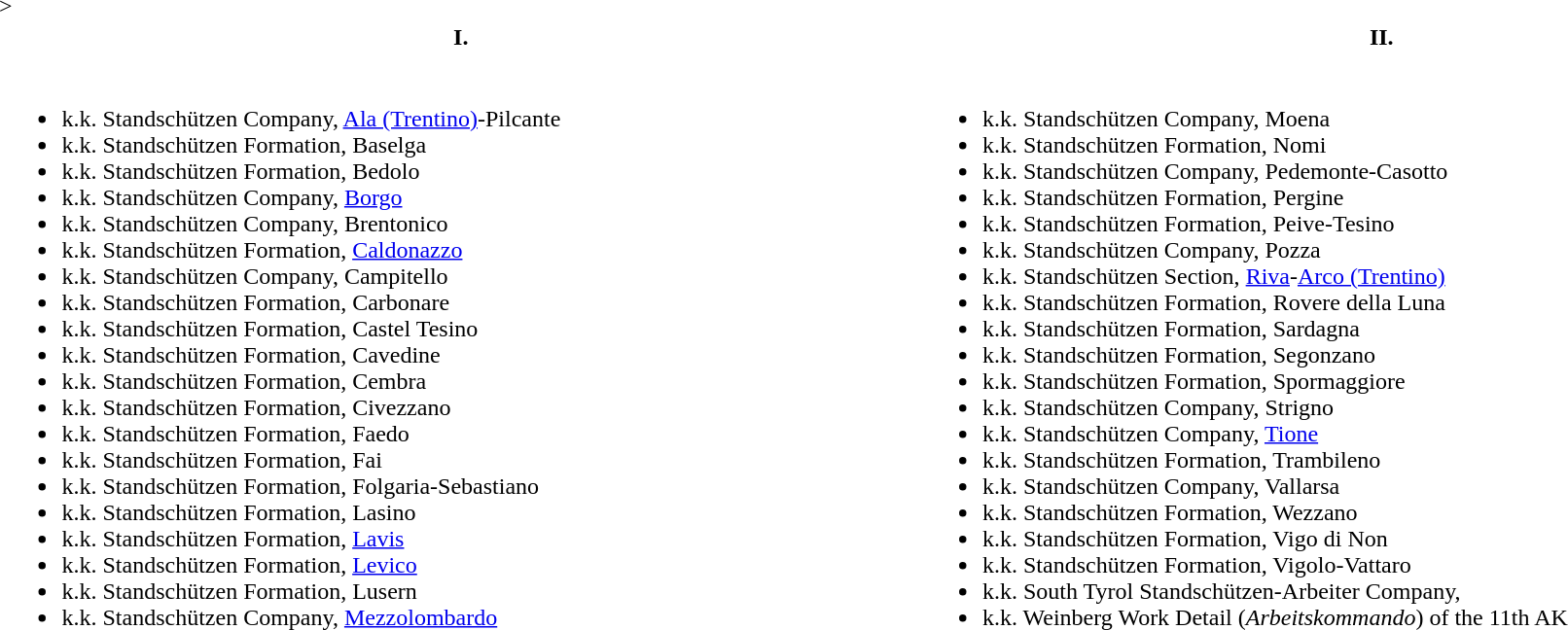<table width="100%">>
<tr>
<th>I.</th>
<th>II. <br></th>
</tr>
<tr>
<td style="width:20%; vertical-align:top;"><br><ul><li>k.k. Standschützen Company, <a href='#'>Ala (Trentino)</a>-Pilcante</li><li>k.k. Standschützen Formation, Baselga</li><li>k.k. Standschützen Formation, Bedolo</li><li>k.k. Standschützen Company, <a href='#'>Borgo</a></li><li>k.k. Standschützen Company, Brentonico</li><li>k.k. Standschützen Formation, <a href='#'>Caldonazzo</a></li><li>k.k. Standschützen Company, Campitello</li><li>k.k. Standschützen Formation, Carbonare</li><li>k.k. Standschützen Formation, Castel Tesino</li><li>k.k. Standschützen Formation, Cavedine</li><li>k.k. Standschützen Formation, Cembra</li><li>k.k. Standschützen Formation, Civezzano</li><li>k.k. Standschützen Formation, Faedo</li><li>k.k. Standschützen Formation, Fai</li><li>k.k. Standschützen Formation, Folgaria-Sebastiano</li><li>k.k. Standschützen Formation, Lasino</li><li>k.k. Standschützen Formation, <a href='#'>Lavis</a></li><li>k.k. Standschützen Formation, <a href='#'>Levico</a></li><li>k.k. Standschützen Formation, Lusern</li><li>k.k. Standschützen Company, <a href='#'>Mezzolombardo</a></li></ul></td>
<td style="width:20%; vertical-align:top;"><br><ul><li>k.k. Standschützen Company, Moena</li><li>k.k. Standschützen Formation, Nomi</li><li>k.k. Standschützen Company, Pedemonte-Casotto</li><li>k.k. Standschützen Formation, Pergine</li><li>k.k. Standschützen Formation, Peive-Tesino</li><li>k.k. Standschützen Company, Pozza</li><li>k.k. Standschützen Section, <a href='#'>Riva</a>-<a href='#'>Arco (Trentino)</a></li><li>k.k. Standschützen Formation, Rovere della Luna</li><li>k.k. Standschützen Formation, Sardagna</li><li>k.k. Standschützen Formation, Segonzano</li><li>k.k. Standschützen Formation, Spormaggiore</li><li>k.k. Standschützen Company, Strigno</li><li>k.k. Standschützen Company, <a href='#'>Tione</a></li><li>k.k. Standschützen Formation, Trambileno</li><li>k.k. Standschützen Company, Vallarsa</li><li>k.k. Standschützen Formation, Wezzano</li><li>k.k. Standschützen Formation, Vigo di Non</li><li>k.k. Standschützen Formation, Vigolo-Vattaro</li><li>k.k. South Tyrol Standschützen-Arbeiter Company,</li><li>k.k. Weinberg Work Detail (<em>Arbeitskommando</em>) of the 11th AK</li></ul></td>
</tr>
</table>
